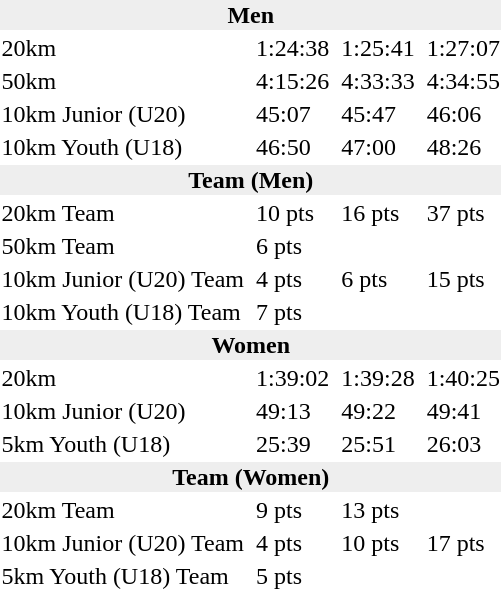<table>
<tr>
<td colspan=7 bgcolor=#eeeeee style=text-align:center;><strong>Men</strong></td>
</tr>
<tr>
<td>20km</td>
<td></td>
<td>1:24:38</td>
<td></td>
<td>1:25:41</td>
<td></td>
<td>1:27:07</td>
</tr>
<tr>
<td>50km</td>
<td></td>
<td>4:15:26</td>
<td></td>
<td>4:33:33</td>
<td></td>
<td>4:34:55</td>
</tr>
<tr>
<td>10km Junior (U20)</td>
<td></td>
<td>45:07</td>
<td></td>
<td>45:47</td>
<td></td>
<td>46:06</td>
</tr>
<tr>
<td>10km Youth (U18)</td>
<td></td>
<td>46:50</td>
<td></td>
<td>47:00</td>
<td></td>
<td>48:26</td>
</tr>
<tr>
<td colspan=7 bgcolor=#eeeeee style=text-align:center;><strong>Team (Men)</strong></td>
</tr>
<tr>
<td>20km Team</td>
<td></td>
<td>10 pts</td>
<td></td>
<td>16 pts</td>
<td></td>
<td>37 pts</td>
</tr>
<tr>
<td>50km Team</td>
<td></td>
<td>6 pts</td>
<td></td>
<td></td>
<td></td>
<td></td>
</tr>
<tr>
<td>10km Junior (U20) Team</td>
<td></td>
<td>4 pts</td>
<td></td>
<td>6 pts</td>
<td></td>
<td>15 pts</td>
</tr>
<tr>
<td>10km Youth (U18) Team</td>
<td></td>
<td>7 pts</td>
<td></td>
<td></td>
<td></td>
<td></td>
</tr>
<tr>
<td colspan=7 bgcolor=#eeeeee style=text-align:center;><strong>Women</strong></td>
</tr>
<tr>
<td>20km</td>
<td></td>
<td>1:39:02</td>
<td></td>
<td>1:39:28</td>
<td></td>
<td>1:40:25</td>
</tr>
<tr>
<td>10km Junior (U20)</td>
<td></td>
<td>49:13</td>
<td></td>
<td>49:22</td>
<td></td>
<td>49:41</td>
</tr>
<tr>
<td>5km Youth (U18)</td>
<td></td>
<td>25:39</td>
<td></td>
<td>25:51</td>
<td></td>
<td>26:03</td>
</tr>
<tr>
<td colspan=7 bgcolor=#eeeeee style=text-align:center;><strong>Team (Women)</strong></td>
</tr>
<tr>
<td>20km Team</td>
<td></td>
<td>9 pts</td>
<td></td>
<td>13 pts</td>
<td></td>
<td></td>
</tr>
<tr>
<td>10km Junior (U20) Team</td>
<td></td>
<td>4 pts</td>
<td></td>
<td>10 pts</td>
<td></td>
<td>17 pts</td>
</tr>
<tr>
<td>5km Youth (U18) Team</td>
<td></td>
<td>5 pts</td>
<td></td>
<td></td>
<td></td>
<td></td>
</tr>
</table>
